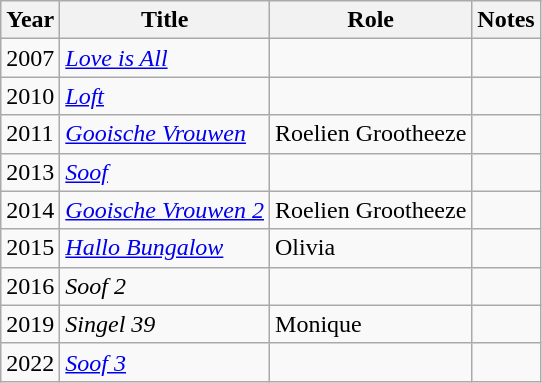<table class="wikitable sortable">
<tr>
<th>Year</th>
<th>Title</th>
<th>Role</th>
<th class="unsortable">Notes</th>
</tr>
<tr>
<td>2007</td>
<td><em><a href='#'>Love is All</a></em></td>
<td></td>
<td></td>
</tr>
<tr>
<td>2010</td>
<td><em><a href='#'>Loft</a></em></td>
<td></td>
<td></td>
</tr>
<tr>
<td>2011</td>
<td><em><a href='#'>Gooische Vrouwen</a></em></td>
<td>Roelien Grootheeze</td>
<td></td>
</tr>
<tr>
<td>2013</td>
<td><em><a href='#'>Soof</a></em></td>
<td></td>
<td></td>
</tr>
<tr>
<td>2014</td>
<td><em><a href='#'>Gooische Vrouwen 2</a></em></td>
<td>Roelien Grootheeze</td>
<td></td>
</tr>
<tr>
<td>2015</td>
<td><em><a href='#'>Hallo Bungalow</a></em></td>
<td>Olivia</td>
<td></td>
</tr>
<tr>
<td>2016</td>
<td><em>Soof 2</em></td>
<td></td>
<td></td>
</tr>
<tr>
<td>2019</td>
<td><em>Singel 39</em></td>
<td>Monique</td>
<td></td>
</tr>
<tr>
<td>2022</td>
<td><em><a href='#'>Soof 3</a></em></td>
<td></td>
<td></td>
</tr>
</table>
